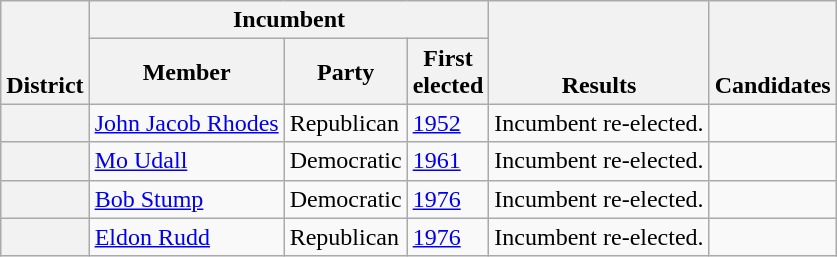<table class=wikitable>
<tr valign=bottom>
<th rowspan=2>District</th>
<th colspan=3>Incumbent</th>
<th rowspan=2>Results</th>
<th rowspan=2>Candidates</th>
</tr>
<tr>
<th>Member</th>
<th>Party</th>
<th>First<br>elected</th>
</tr>
<tr>
<th></th>
<td><a href='#'>John Jacob Rhodes</a></td>
<td>Republican</td>
<td><a href='#'>1952</a></td>
<td>Incumbent re-elected.</td>
<td nowrap></td>
</tr>
<tr>
<th></th>
<td><a href='#'>Mo Udall</a></td>
<td>Democratic</td>
<td><a href='#'>1961 </a></td>
<td>Incumbent re-elected.</td>
<td nowrap></td>
</tr>
<tr>
<th></th>
<td><a href='#'>Bob Stump</a></td>
<td>Democratic</td>
<td><a href='#'>1976</a></td>
<td>Incumbent re-elected.</td>
<td nowrap></td>
</tr>
<tr>
<th></th>
<td><a href='#'>Eldon Rudd</a></td>
<td>Republican</td>
<td><a href='#'>1976</a></td>
<td>Incumbent re-elected.</td>
<td nowrap></td>
</tr>
</table>
